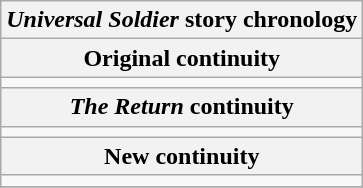<table class="wikitable mw-collapsible floatright">
<tr>
<th scope="colgroup" colspan="4" style=><em>Universal Soldier</em> story chronology</th>
</tr>
<tr>
<th scope="col" colspan="3">Original continuity</th>
</tr>
<tr>
<td scope="rowgroup" colspan="3"></td>
</tr>
<tr>
<th scope="col" colspan="2"><em>The Return</em> continuity</th>
</tr>
<tr>
<td scope="rowgroup" colspan="2"></td>
</tr>
<tr>
<th scope="col" colspan="3">New continuity</th>
</tr>
<tr>
<td scope="rowgroup" colspan="3"></td>
</tr>
<tr>
</tr>
</table>
